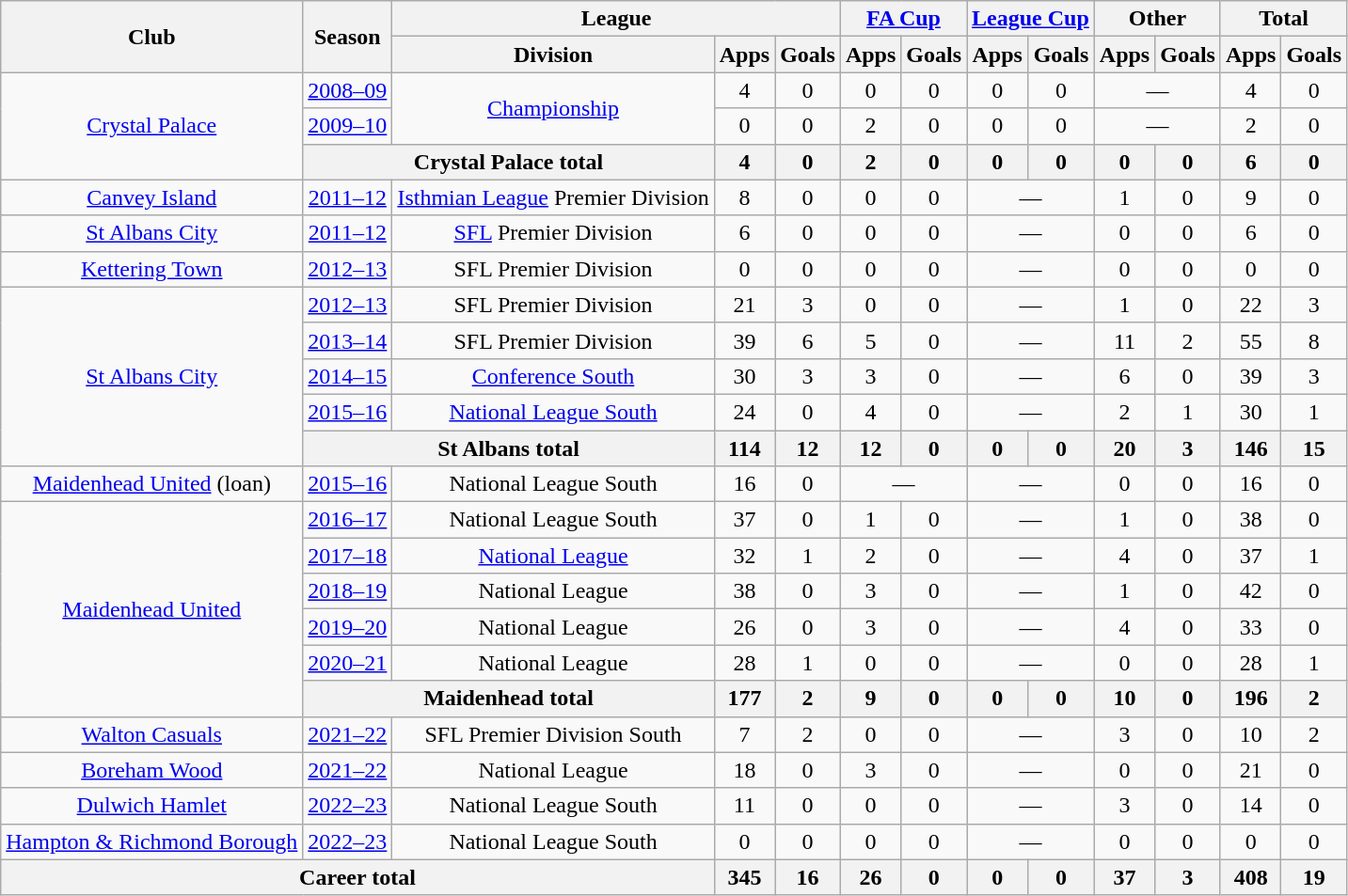<table class="wikitable" style="text-align:center">
<tr>
<th rowspan="2">Club</th>
<th rowspan="2">Season</th>
<th colspan="3">League</th>
<th colspan="2"><a href='#'>FA Cup</a></th>
<th colspan="2"><a href='#'>League Cup</a></th>
<th colspan="2">Other</th>
<th colspan="2">Total</th>
</tr>
<tr>
<th>Division</th>
<th>Apps</th>
<th>Goals</th>
<th>Apps</th>
<th>Goals</th>
<th>Apps</th>
<th>Goals</th>
<th>Apps</th>
<th>Goals</th>
<th>Apps</th>
<th>Goals</th>
</tr>
<tr>
<td rowspan="3"><a href='#'>Crystal Palace</a></td>
<td><a href='#'>2008–09</a></td>
<td rowspan="2"><a href='#'>Championship</a></td>
<td>4</td>
<td>0</td>
<td>0</td>
<td>0</td>
<td>0</td>
<td>0</td>
<td colspan="2">—</td>
<td>4</td>
<td>0</td>
</tr>
<tr>
<td><a href='#'>2009–10</a></td>
<td>0</td>
<td>0</td>
<td>2</td>
<td>0</td>
<td>0</td>
<td>0</td>
<td colspan="2">—</td>
<td>2</td>
<td>0</td>
</tr>
<tr>
<th colspan="2">Crystal Palace total</th>
<th>4</th>
<th>0</th>
<th>2</th>
<th>0</th>
<th>0</th>
<th>0</th>
<th>0</th>
<th>0</th>
<th>6</th>
<th>0</th>
</tr>
<tr>
<td><a href='#'>Canvey Island</a></td>
<td><a href='#'>2011–12</a></td>
<td><a href='#'>Isthmian League</a> Premier Division</td>
<td>8</td>
<td>0</td>
<td>0</td>
<td>0</td>
<td colspan="2">—</td>
<td>1</td>
<td>0</td>
<td>9</td>
<td>0</td>
</tr>
<tr>
<td><a href='#'>St Albans City</a></td>
<td><a href='#'>2011–12</a></td>
<td><a href='#'>SFL</a> Premier Division</td>
<td>6</td>
<td>0</td>
<td>0</td>
<td>0</td>
<td colspan="2">—</td>
<td>0</td>
<td>0</td>
<td>6</td>
<td>0</td>
</tr>
<tr>
<td><a href='#'>Kettering Town</a></td>
<td><a href='#'>2012–13</a></td>
<td>SFL Premier Division</td>
<td>0</td>
<td>0</td>
<td>0</td>
<td>0</td>
<td colspan="2">—</td>
<td>0</td>
<td>0</td>
<td>0</td>
<td>0</td>
</tr>
<tr>
<td rowspan="5"><a href='#'>St Albans City</a></td>
<td><a href='#'>2012–13</a></td>
<td>SFL Premier Division</td>
<td>21</td>
<td>3</td>
<td>0</td>
<td>0</td>
<td colspan="2">—</td>
<td>1</td>
<td>0</td>
<td>22</td>
<td>3</td>
</tr>
<tr>
<td><a href='#'>2013–14</a></td>
<td>SFL Premier Division</td>
<td>39</td>
<td>6</td>
<td>5</td>
<td>0</td>
<td colspan="2">—</td>
<td>11</td>
<td>2</td>
<td>55</td>
<td>8</td>
</tr>
<tr>
<td><a href='#'>2014–15</a></td>
<td><a href='#'>Conference South</a></td>
<td>30</td>
<td>3</td>
<td>3</td>
<td>0</td>
<td colspan="2">—</td>
<td>6</td>
<td>0</td>
<td>39</td>
<td>3</td>
</tr>
<tr>
<td><a href='#'>2015–16</a></td>
<td><a href='#'>National League South</a></td>
<td>24</td>
<td>0</td>
<td>4</td>
<td>0</td>
<td colspan="2">—</td>
<td>2</td>
<td>1</td>
<td>30</td>
<td>1</td>
</tr>
<tr>
<th colspan="2">St Albans total</th>
<th>114</th>
<th>12</th>
<th>12</th>
<th>0</th>
<th>0</th>
<th>0</th>
<th>20</th>
<th>3</th>
<th>146</th>
<th>15</th>
</tr>
<tr>
<td><a href='#'>Maidenhead United</a> (loan)</td>
<td><a href='#'>2015–16</a></td>
<td>National League South</td>
<td>16</td>
<td>0</td>
<td colspan="2">—</td>
<td colspan="2">—</td>
<td>0</td>
<td>0</td>
<td>16</td>
<td>0</td>
</tr>
<tr>
<td rowspan="6"><a href='#'>Maidenhead United</a></td>
<td><a href='#'>2016–17</a></td>
<td>National League South</td>
<td>37</td>
<td>0</td>
<td>1</td>
<td>0</td>
<td colspan="2">—</td>
<td>1</td>
<td>0</td>
<td>38</td>
<td>0</td>
</tr>
<tr>
<td><a href='#'>2017–18</a></td>
<td><a href='#'>National League</a></td>
<td>32</td>
<td>1</td>
<td>2</td>
<td>0</td>
<td colspan="2">—</td>
<td>4</td>
<td>0</td>
<td>37</td>
<td>1</td>
</tr>
<tr>
<td><a href='#'>2018–19</a></td>
<td>National League</td>
<td>38</td>
<td>0</td>
<td>3</td>
<td>0</td>
<td colspan="2">—</td>
<td>1</td>
<td>0</td>
<td>42</td>
<td>0</td>
</tr>
<tr>
<td><a href='#'>2019–20</a></td>
<td>National League</td>
<td>26</td>
<td>0</td>
<td>3</td>
<td>0</td>
<td colspan="2">—</td>
<td>4</td>
<td>0</td>
<td>33</td>
<td>0</td>
</tr>
<tr>
<td><a href='#'>2020–21</a></td>
<td>National League</td>
<td>28</td>
<td>1</td>
<td>0</td>
<td>0</td>
<td colspan="2">—</td>
<td>0</td>
<td>0</td>
<td>28</td>
<td>1</td>
</tr>
<tr>
<th colspan="2">Maidenhead total</th>
<th>177</th>
<th>2</th>
<th>9</th>
<th>0</th>
<th>0</th>
<th>0</th>
<th>10</th>
<th>0</th>
<th>196</th>
<th>2</th>
</tr>
<tr>
<td rowspan="1"><a href='#'>Walton Casuals</a></td>
<td><a href='#'>2021–22</a></td>
<td>SFL Premier Division South</td>
<td>7</td>
<td>2</td>
<td>0</td>
<td>0</td>
<td colspan="2">—</td>
<td>3</td>
<td>0</td>
<td>10</td>
<td>2</td>
</tr>
<tr>
<td rowspan="1"><a href='#'>Boreham Wood</a></td>
<td><a href='#'>2021–22</a></td>
<td>National League</td>
<td>18</td>
<td>0</td>
<td>3</td>
<td>0</td>
<td colspan="2">—</td>
<td>0</td>
<td>0</td>
<td>21</td>
<td>0</td>
</tr>
<tr>
<td rowspan="1"><a href='#'>Dulwich Hamlet</a></td>
<td><a href='#'>2022–23</a></td>
<td>National League South</td>
<td>11</td>
<td>0</td>
<td>0</td>
<td>0</td>
<td colspan="2">—</td>
<td>3</td>
<td>0</td>
<td>14</td>
<td>0</td>
</tr>
<tr>
<td rowspan="1"><a href='#'>Hampton & Richmond Borough</a></td>
<td><a href='#'>2022–23</a></td>
<td>National League South</td>
<td>0</td>
<td>0</td>
<td>0</td>
<td>0</td>
<td colspan="2">—</td>
<td>0</td>
<td>0</td>
<td>0</td>
<td>0</td>
</tr>
<tr>
<th colspan="3">Career total</th>
<th>345</th>
<th>16</th>
<th>26</th>
<th>0</th>
<th>0</th>
<th>0</th>
<th>37</th>
<th>3</th>
<th>408</th>
<th>19</th>
</tr>
</table>
